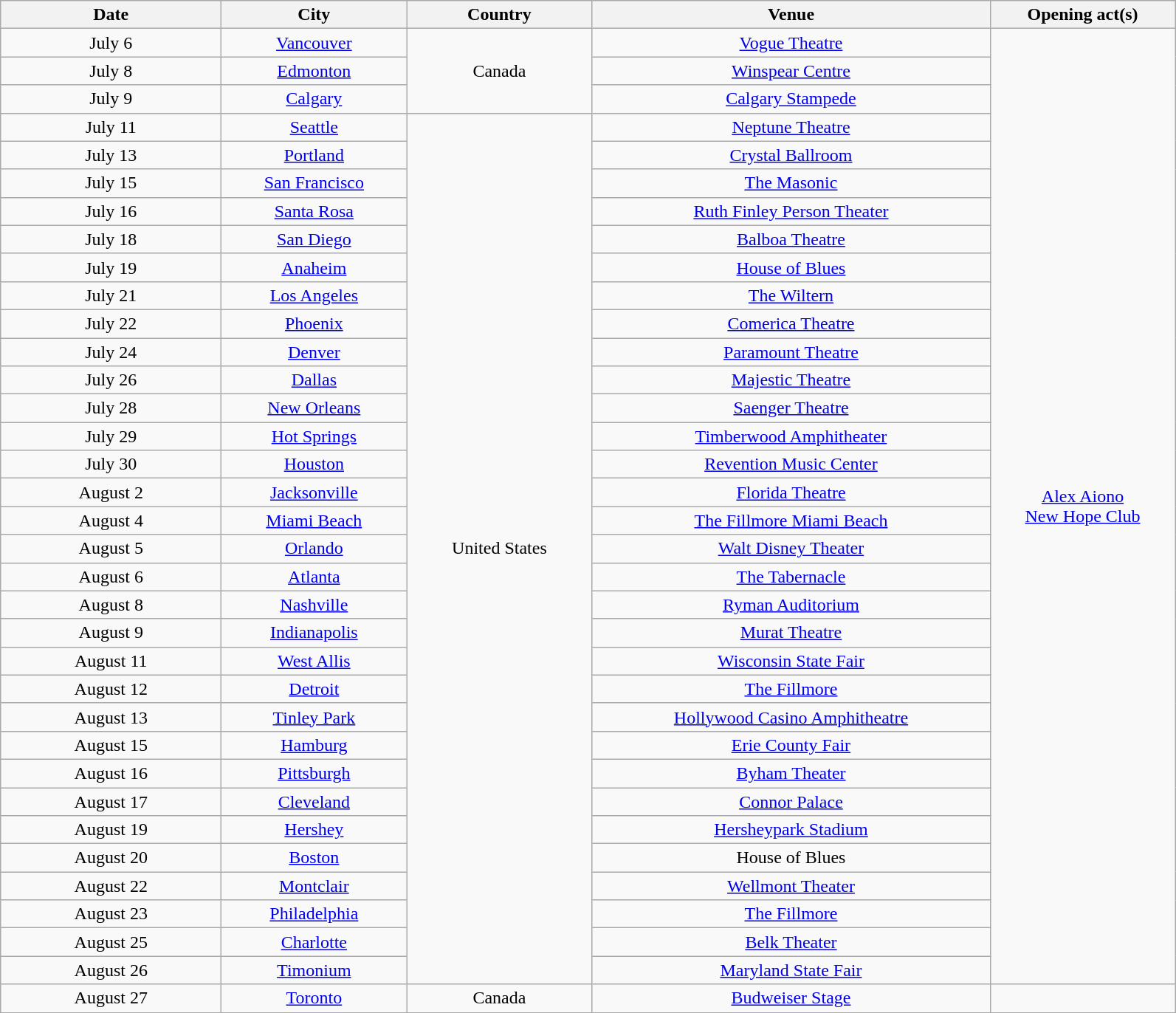<table class="wikitable" style="text-align:center;">
<tr>
<th scope="col" style="width:12em;">Date</th>
<th scope="col" style="width:10em;">City</th>
<th scope="col" style="width:10em;">Country</th>
<th scope="col" style="width:22em;">Venue</th>
<th scope="col" style="width:10em;">Opening act(s)</th>
</tr>
<tr>
<td>July 6</td>
<td><a href='#'>Vancouver</a></td>
<td rowspan="3">Canada</td>
<td><a href='#'>Vogue Theatre</a></td>
<td rowspan="34"><a href='#'>Alex Aiono</a><br><a href='#'>New Hope Club</a></td>
</tr>
<tr>
<td>July 8</td>
<td><a href='#'>Edmonton</a></td>
<td><a href='#'>Winspear Centre</a></td>
</tr>
<tr>
<td>July 9</td>
<td><a href='#'>Calgary</a></td>
<td><a href='#'>Calgary Stampede</a></td>
</tr>
<tr>
<td>July 11</td>
<td><a href='#'>Seattle</a></td>
<td rowspan="31">United States</td>
<td><a href='#'>Neptune Theatre</a></td>
</tr>
<tr>
<td>July 13</td>
<td><a href='#'>Portland</a></td>
<td><a href='#'>Crystal Ballroom</a></td>
</tr>
<tr>
<td>July 15</td>
<td><a href='#'>San Francisco</a></td>
<td><a href='#'>The Masonic</a></td>
</tr>
<tr>
<td>July 16</td>
<td><a href='#'>Santa Rosa</a></td>
<td><a href='#'>Ruth Finley Person Theater</a></td>
</tr>
<tr>
<td>July 18</td>
<td><a href='#'>San Diego</a></td>
<td><a href='#'>Balboa Theatre</a></td>
</tr>
<tr>
<td>July 19</td>
<td><a href='#'>Anaheim</a></td>
<td><a href='#'>House of Blues</a></td>
</tr>
<tr>
<td>July 21</td>
<td><a href='#'>Los Angeles</a></td>
<td><a href='#'>The Wiltern</a></td>
</tr>
<tr>
<td>July 22</td>
<td><a href='#'>Phoenix</a></td>
<td><a href='#'>Comerica Theatre</a></td>
</tr>
<tr>
<td>July 24</td>
<td><a href='#'>Denver</a></td>
<td><a href='#'>Paramount Theatre</a></td>
</tr>
<tr>
<td>July 26</td>
<td><a href='#'>Dallas</a></td>
<td><a href='#'>Majestic Theatre</a></td>
</tr>
<tr>
<td>July 28</td>
<td><a href='#'>New Orleans</a></td>
<td><a href='#'>Saenger Theatre</a></td>
</tr>
<tr>
<td>July 29</td>
<td><a href='#'>Hot Springs</a></td>
<td><a href='#'>Timberwood Amphitheater</a></td>
</tr>
<tr>
<td>July 30</td>
<td><a href='#'>Houston</a></td>
<td><a href='#'>Revention Music Center</a></td>
</tr>
<tr>
<td>August 2</td>
<td><a href='#'>Jacksonville</a></td>
<td><a href='#'>Florida Theatre</a></td>
</tr>
<tr>
<td>August 4</td>
<td><a href='#'>Miami Beach</a></td>
<td><a href='#'>The Fillmore Miami Beach</a></td>
</tr>
<tr>
<td>August 5</td>
<td><a href='#'>Orlando</a></td>
<td><a href='#'>Walt Disney Theater</a></td>
</tr>
<tr>
<td>August 6</td>
<td><a href='#'>Atlanta</a></td>
<td><a href='#'>The Tabernacle</a></td>
</tr>
<tr>
<td>August 8</td>
<td><a href='#'>Nashville</a></td>
<td><a href='#'>Ryman Auditorium</a></td>
</tr>
<tr>
<td>August 9</td>
<td><a href='#'>Indianapolis</a></td>
<td><a href='#'>Murat Theatre</a></td>
</tr>
<tr>
<td>August 11</td>
<td><a href='#'>West Allis</a></td>
<td><a href='#'>Wisconsin State Fair</a></td>
</tr>
<tr>
<td>August 12</td>
<td><a href='#'>Detroit</a></td>
<td><a href='#'>The Fillmore</a></td>
</tr>
<tr>
<td>August 13</td>
<td><a href='#'>Tinley Park</a></td>
<td><a href='#'>Hollywood Casino Amphitheatre</a></td>
</tr>
<tr>
<td>August 15</td>
<td><a href='#'>Hamburg</a></td>
<td><a href='#'>Erie County Fair</a></td>
</tr>
<tr>
<td>August 16</td>
<td><a href='#'>Pittsburgh</a></td>
<td><a href='#'>Byham Theater</a></td>
</tr>
<tr>
<td>August 17</td>
<td><a href='#'>Cleveland</a></td>
<td><a href='#'>Connor Palace</a></td>
</tr>
<tr>
<td>August 19</td>
<td><a href='#'>Hershey</a></td>
<td><a href='#'>Hersheypark Stadium</a></td>
</tr>
<tr>
<td>August 20</td>
<td><a href='#'>Boston</a></td>
<td>House of Blues</td>
</tr>
<tr>
<td>August 22</td>
<td><a href='#'>Montclair</a></td>
<td><a href='#'>Wellmont Theater</a></td>
</tr>
<tr>
<td>August 23</td>
<td><a href='#'>Philadelphia</a></td>
<td><a href='#'>The Fillmore</a></td>
</tr>
<tr>
<td>August 25</td>
<td><a href='#'>Charlotte</a></td>
<td><a href='#'>Belk Theater</a></td>
</tr>
<tr>
<td>August 26</td>
<td><a href='#'>Timonium</a></td>
<td><a href='#'>Maryland State Fair</a></td>
</tr>
<tr>
<td>August 27</td>
<td><a href='#'>Toronto</a></td>
<td>Canada</td>
<td><a href='#'>Budweiser Stage</a></td>
<td></td>
</tr>
</table>
